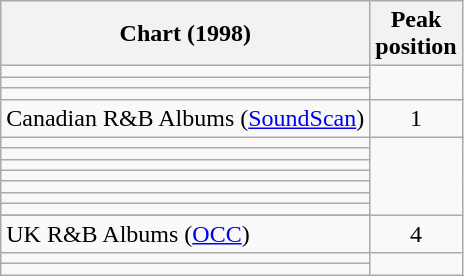<table class="wikitable sortable">
<tr>
<th>Chart (1998)</th>
<th>Peak<br>position</th>
</tr>
<tr>
<td></td>
</tr>
<tr>
<td></td>
</tr>
<tr>
<td></td>
</tr>
<tr>
<td>Canadian R&B Albums (<a href='#'>SoundScan</a>)</td>
<td align="center">1</td>
</tr>
<tr>
<td></td>
</tr>
<tr>
<td></td>
</tr>
<tr>
<td></td>
</tr>
<tr>
<td></td>
</tr>
<tr>
<td></td>
</tr>
<tr>
<td></td>
</tr>
<tr>
<td></td>
</tr>
<tr>
</tr>
<tr>
<td>UK R&B Albums (<a href='#'>OCC</a>)</td>
<td style="text-align:center;">4</td>
</tr>
<tr>
<td></td>
</tr>
<tr>
<td></td>
</tr>
</table>
